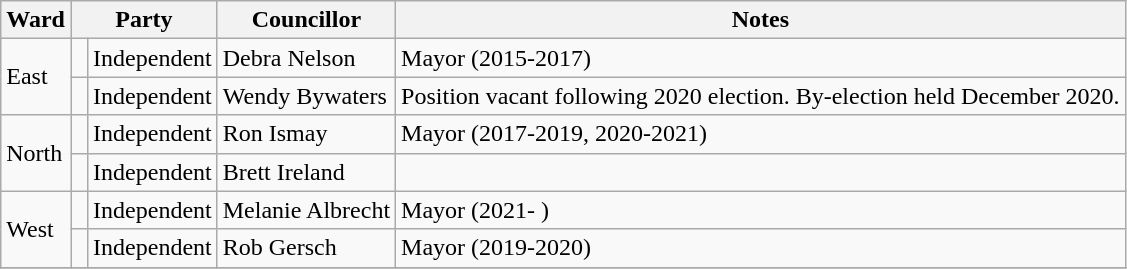<table class="wikitable">
<tr>
<th>Ward</th>
<th colspan="2">Party</th>
<th>Councillor</th>
<th>Notes</th>
</tr>
<tr>
<td rowspan="2">East</td>
<td> </td>
<td>Independent</td>
<td>Debra Nelson</td>
<td>Mayor (2015-2017)</td>
</tr>
<tr>
<td> </td>
<td>Independent</td>
<td>Wendy Bywaters</td>
<td>Position vacant following 2020 election. By-election held December 2020.</td>
</tr>
<tr>
<td rowspan="2">North</td>
<td> </td>
<td>Independent</td>
<td>Ron Ismay</td>
<td>Mayor (2017-2019, 2020-2021)</td>
</tr>
<tr>
<td> </td>
<td>Independent</td>
<td>Brett Ireland</td>
<td></td>
</tr>
<tr>
<td rowspan="2">West</td>
<td> </td>
<td>Independent</td>
<td>Melanie Albrecht</td>
<td>Mayor (2021- )</td>
</tr>
<tr>
<td> </td>
<td>Independent</td>
<td>Rob Gersch</td>
<td>Mayor (2019-2020)</td>
</tr>
<tr>
</tr>
</table>
